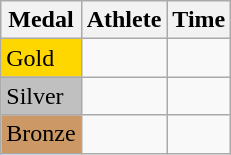<table class="wikitable">
<tr>
<th>Medal</th>
<th>Athlete</th>
<th>Time</th>
</tr>
<tr>
<td bgcolor="gold">Gold</td>
<td></td>
<td></td>
</tr>
<tr>
<td bgcolor="silver">Silver</td>
<td></td>
<td></td>
</tr>
<tr>
<td bgcolor="CC9966">Bronze</td>
<td></td>
<td></td>
</tr>
</table>
